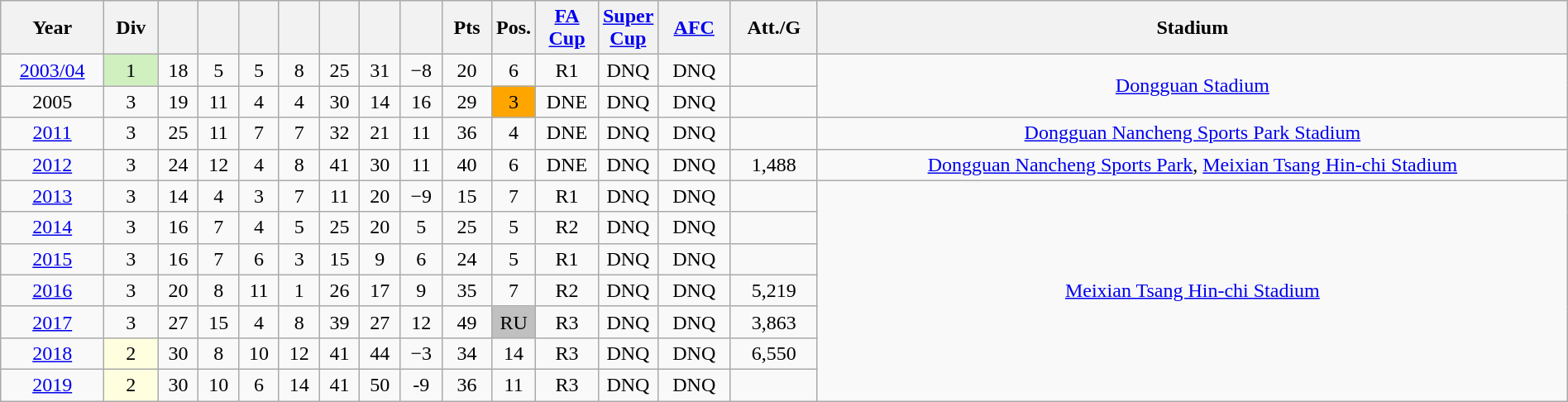<table class="wikitable sortable" width=100% style=text-align:Center>
<tr>
<th>Year</th>
<th>Div</th>
<th></th>
<th></th>
<th></th>
<th></th>
<th></th>
<th></th>
<th></th>
<th>Pts</th>
<th width=2%>Pos.</th>
<th width=4%><a href='#'>FA Cup</a></th>
<th width=2%><a href='#'>Super Cup</a></th>
<th><a href='#'>AFC</a></th>
<th>Att./G</th>
<th>Stadium</th>
</tr>
<tr>
<td><a href='#'>2003/04</a></td>
<td style="background:#d0f0c0;">1</td>
<td>18</td>
<td>5</td>
<td>5</td>
<td>8</td>
<td>25</td>
<td>31</td>
<td>−8</td>
<td>20</td>
<td>6</td>
<td>R1</td>
<td>DNQ</td>
<td>DNQ</td>
<td></td>
<td style="text-align:center;" rowspan="2"><a href='#'>Dongguan Stadium</a></td>
</tr>
<tr>
<td>2005</td>
<td>3</td>
<td>19</td>
<td>11</td>
<td>4</td>
<td>4</td>
<td>30</td>
<td>14</td>
<td>16</td>
<td>29</td>
<td style="background:orange;">3</td>
<td>DNE</td>
<td>DNQ</td>
<td>DNQ</td>
<td></td>
</tr>
<tr>
<td><a href='#'>2011</a></td>
<td>3</td>
<td>25</td>
<td>11</td>
<td>7</td>
<td>7</td>
<td>32</td>
<td>21</td>
<td>11</td>
<td>36</td>
<td>4</td>
<td>DNE</td>
<td>DNQ</td>
<td>DNQ</td>
<td></td>
<td><a href='#'>Dongguan Nancheng Sports Park Stadium</a></td>
</tr>
<tr>
<td><a href='#'>2012</a></td>
<td>3</td>
<td>24</td>
<td>12</td>
<td>4</td>
<td>8</td>
<td>41</td>
<td>30</td>
<td>11</td>
<td>40</td>
<td>6</td>
<td>DNE</td>
<td>DNQ</td>
<td>DNQ</td>
<td>1,488</td>
<td><a href='#'>Dongguan Nancheng Sports Park</a>, <a href='#'>Meixian Tsang Hin-chi Stadium</a></td>
</tr>
<tr>
<td><a href='#'>2013</a></td>
<td>3</td>
<td>14</td>
<td>4</td>
<td>3</td>
<td>7</td>
<td>11</td>
<td>20</td>
<td>−9</td>
<td>15</td>
<td>7</td>
<td>R1</td>
<td>DNQ</td>
<td>DNQ</td>
<td></td>
<td style="text-align:center;" rowspan="7"><a href='#'>Meixian Tsang Hin-chi Stadium</a></td>
</tr>
<tr>
<td><a href='#'>2014</a></td>
<td>3</td>
<td>16</td>
<td>7</td>
<td>4</td>
<td>5</td>
<td>25</td>
<td>20</td>
<td>5</td>
<td>25</td>
<td>5</td>
<td>R2</td>
<td>DNQ</td>
<td>DNQ</td>
<td></td>
</tr>
<tr>
<td><a href='#'>2015</a></td>
<td>3</td>
<td>16</td>
<td>7</td>
<td>6</td>
<td>3</td>
<td>15</td>
<td>9</td>
<td>6</td>
<td>24</td>
<td>5</td>
<td>R1</td>
<td>DNQ</td>
<td>DNQ</td>
<td></td>
</tr>
<tr>
<td><a href='#'>2016</a></td>
<td>3</td>
<td>20</td>
<td>8</td>
<td>11</td>
<td>1</td>
<td>26</td>
<td>17</td>
<td>9</td>
<td>35</td>
<td>7</td>
<td>R2</td>
<td>DNQ</td>
<td>DNQ</td>
<td>5,219</td>
</tr>
<tr>
<td><a href='#'>2017</a></td>
<td>3</td>
<td>27</td>
<td>15</td>
<td>4</td>
<td>8</td>
<td>39</td>
<td>27</td>
<td>12</td>
<td>49</td>
<td bgcolor=#C0C0C0>RU</td>
<td>R3</td>
<td>DNQ</td>
<td>DNQ</td>
<td>3,863</td>
</tr>
<tr>
<td><a href='#'>2018</a></td>
<td bgcolor=#FFFFE0>2</td>
<td>30</td>
<td>8</td>
<td>10</td>
<td>12</td>
<td>41</td>
<td>44</td>
<td>−3</td>
<td>34</td>
<td>14</td>
<td>R3</td>
<td>DNQ</td>
<td>DNQ</td>
<td>6,550</td>
</tr>
<tr>
<td><a href='#'>2019</a></td>
<td bgcolor=#FFFFE0>2</td>
<td>30</td>
<td>10</td>
<td>6</td>
<td>14</td>
<td>41</td>
<td>50</td>
<td>-9</td>
<td>36</td>
<td>11</td>
<td>R3</td>
<td>DNQ</td>
<td>DNQ</td>
<td></td>
</tr>
</table>
